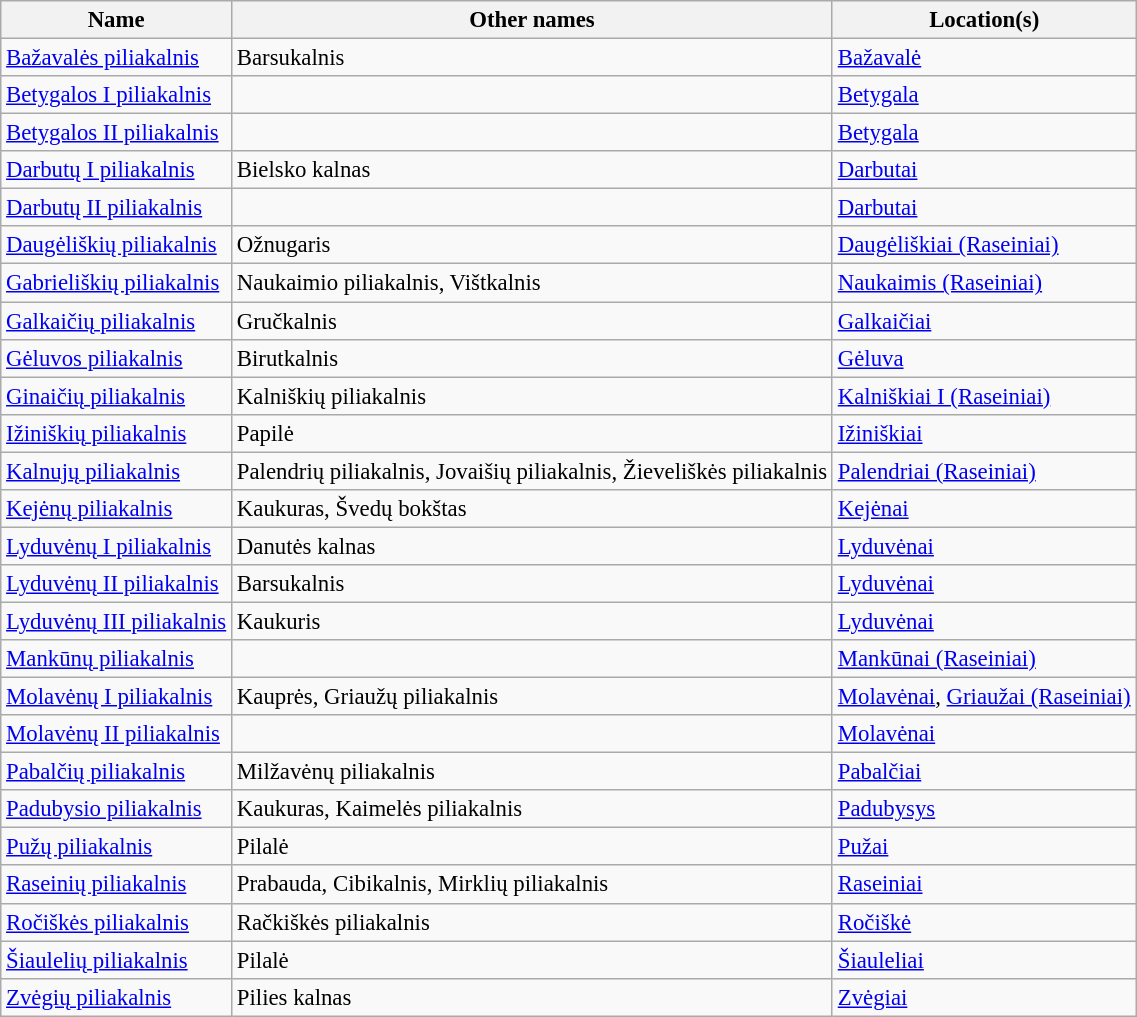<table class="wikitable" style="font-size: 95%;">
<tr>
<th>Name</th>
<th>Other names</th>
<th>Location(s)</th>
</tr>
<tr>
<td><a href='#'>Bažavalės piliakalnis</a></td>
<td>Barsukalnis</td>
<td><a href='#'>Bažavalė</a></td>
</tr>
<tr>
<td><a href='#'>Betygalos I piliakalnis</a></td>
<td></td>
<td><a href='#'>Betygala</a></td>
</tr>
<tr>
<td><a href='#'>Betygalos II piliakalnis</a></td>
<td></td>
<td><a href='#'>Betygala</a></td>
</tr>
<tr>
<td><a href='#'>Darbutų I piliakalnis</a></td>
<td>Bielsko kalnas</td>
<td><a href='#'>Darbutai</a></td>
</tr>
<tr>
<td><a href='#'>Darbutų II piliakalnis</a></td>
<td></td>
<td><a href='#'>Darbutai</a></td>
</tr>
<tr>
<td><a href='#'>Daugėliškių piliakalnis</a></td>
<td>Ožnugaris</td>
<td><a href='#'>Daugėliškiai (Raseiniai)</a></td>
</tr>
<tr>
<td><a href='#'>Gabrieliškių piliakalnis</a></td>
<td>Naukaimio piliakalnis, Vištkalnis</td>
<td><a href='#'>Naukaimis (Raseiniai)</a></td>
</tr>
<tr>
<td><a href='#'>Galkaičių piliakalnis</a></td>
<td>Gručkalnis</td>
<td><a href='#'>Galkaičiai</a></td>
</tr>
<tr>
<td><a href='#'>Gėluvos piliakalnis</a></td>
<td>Birutkalnis</td>
<td><a href='#'>Gėluva</a></td>
</tr>
<tr>
<td><a href='#'>Ginaičių piliakalnis</a></td>
<td>Kalniškių piliakalnis</td>
<td><a href='#'>Kalniškiai I (Raseiniai)</a></td>
</tr>
<tr>
<td><a href='#'>Ižiniškių piliakalnis</a></td>
<td>Papilė</td>
<td><a href='#'>Ižiniškiai</a></td>
</tr>
<tr>
<td><a href='#'>Kalnujų piliakalnis</a></td>
<td>Palendrių piliakalnis, Jovaišių piliakalnis, Žieveliškės piliakalnis</td>
<td><a href='#'>Palendriai (Raseiniai)</a></td>
</tr>
<tr>
<td><a href='#'>Kejėnų piliakalnis</a></td>
<td>Kaukuras, Švedų bokštas</td>
<td><a href='#'>Kejėnai</a></td>
</tr>
<tr>
<td><a href='#'>Lyduvėnų I piliakalnis</a></td>
<td>Danutės kalnas</td>
<td><a href='#'>Lyduvėnai</a></td>
</tr>
<tr>
<td><a href='#'>Lyduvėnų II piliakalnis</a></td>
<td>Barsukalnis</td>
<td><a href='#'>Lyduvėnai</a></td>
</tr>
<tr>
<td><a href='#'>Lyduvėnų III piliakalnis</a></td>
<td>Kaukuris</td>
<td><a href='#'>Lyduvėnai</a></td>
</tr>
<tr>
<td><a href='#'>Mankūnų piliakalnis</a></td>
<td></td>
<td><a href='#'>Mankūnai (Raseiniai)</a></td>
</tr>
<tr>
<td><a href='#'>Molavėnų I piliakalnis</a></td>
<td>Kauprės, Griaužų piliakalnis</td>
<td><a href='#'>Molavėnai</a>, <a href='#'>Griaužai (Raseiniai)</a></td>
</tr>
<tr>
<td><a href='#'>Molavėnų II piliakalnis</a></td>
<td></td>
<td><a href='#'>Molavėnai</a></td>
</tr>
<tr>
<td><a href='#'>Pabalčių piliakalnis</a></td>
<td>Milžavėnų piliakalnis</td>
<td><a href='#'>Pabalčiai</a></td>
</tr>
<tr>
<td><a href='#'>Padubysio piliakalnis</a></td>
<td>Kaukuras, Kaimelės piliakalnis</td>
<td><a href='#'>Padubysys</a></td>
</tr>
<tr>
<td><a href='#'>Pužų piliakalnis</a></td>
<td>Pilalė</td>
<td><a href='#'>Pužai</a></td>
</tr>
<tr>
<td><a href='#'>Raseinių piliakalnis</a></td>
<td>Prabauda, Cibikalnis, Mirklių piliakalnis</td>
<td><a href='#'>Raseiniai</a></td>
</tr>
<tr>
<td><a href='#'>Ročiškės piliakalnis</a></td>
<td>Račkiškės piliakalnis</td>
<td><a href='#'>Ročiškė</a></td>
</tr>
<tr>
<td><a href='#'>Šiaulelių piliakalnis</a></td>
<td>Pilalė</td>
<td><a href='#'>Šiauleliai</a></td>
</tr>
<tr>
<td><a href='#'>Zvėgių piliakalnis</a></td>
<td>Pilies kalnas</td>
<td><a href='#'>Zvėgiai</a></td>
</tr>
</table>
